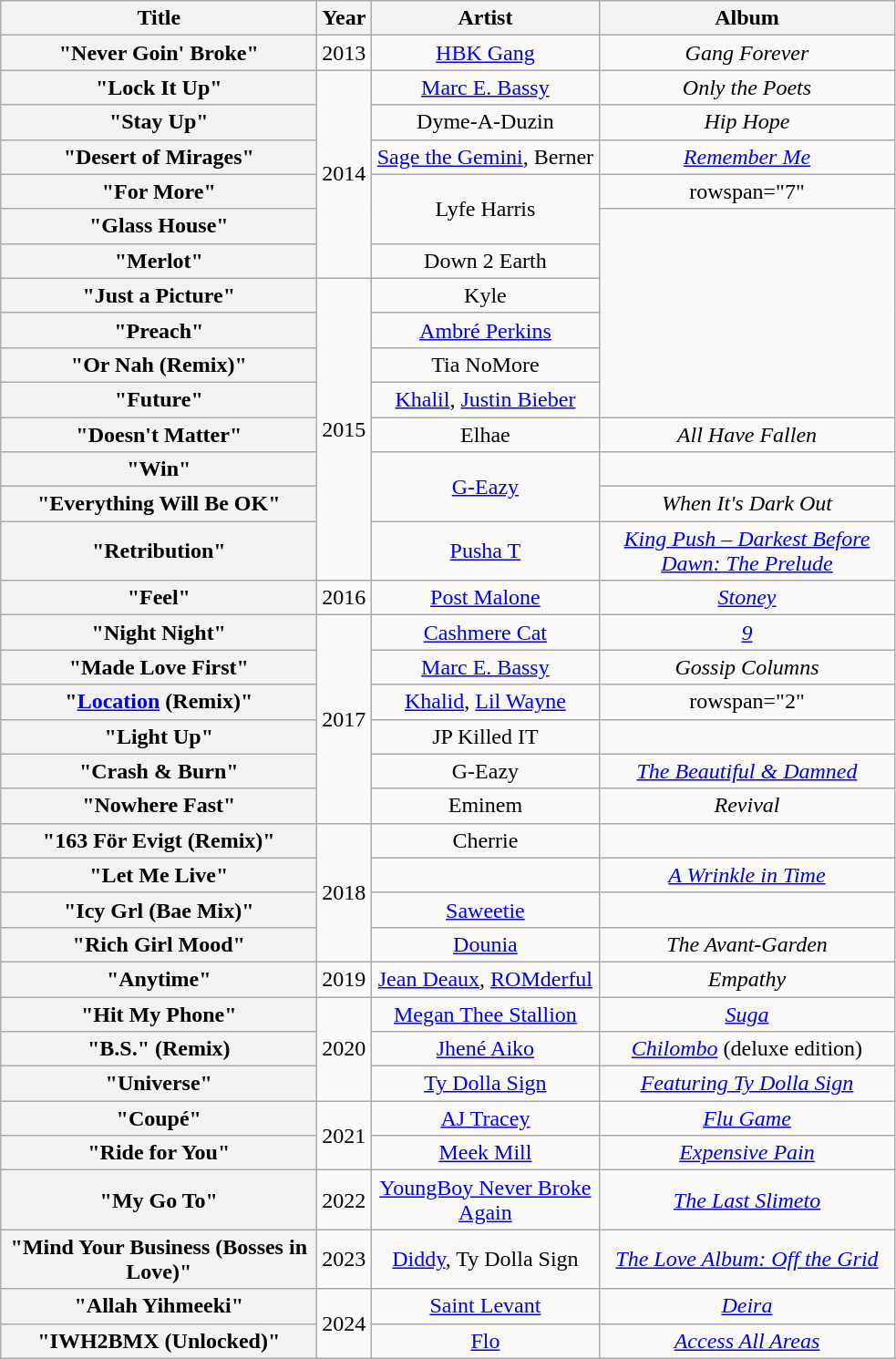<table class="wikitable mw-collapsible plainrowheaders" style="text-align:center;">
<tr>
<th scope="col" style="width:14em;">Title</th>
<th scope="col" style="width:1em;">Year</th>
<th scope="col" style="width:10em;">Artist</th>
<th scope="col" style="width:13em;">Album</th>
</tr>
<tr>
<th scope="row">"Never Goin' Broke"</th>
<td>2013</td>
<td><a href='#'>HBK Gang</a></td>
<td><em>Gang Forever</em></td>
</tr>
<tr>
<th scope="row">"Lock It Up"</th>
<td rowspan="6">2014</td>
<td><a href='#'>Marc E. Bassy</a></td>
<td><em>Only the Poets</em></td>
</tr>
<tr>
<th scope="row">"Stay Up"</th>
<td>Dyme-A-Duzin</td>
<td><em>Hip Hope</em></td>
</tr>
<tr>
<th scope="row">"Desert of Mirages"</th>
<td><a href='#'>Sage the Gemini</a>, Berner</td>
<td><em><a href='#'>Remember Me</a></em></td>
</tr>
<tr>
<th scope="row">"For More"</th>
<td rowspan="2">Lyfe Harris</td>
<td>rowspan="7" </td>
</tr>
<tr>
<th scope="row">"Glass House"</th>
</tr>
<tr>
<th scope="row">"Merlot"</th>
<td>Down 2 Earth</td>
</tr>
<tr>
<th scope="row">"Just a Picture"</th>
<td rowspan="8">2015</td>
<td>Kyle</td>
</tr>
<tr>
<th scope="row">"Preach"</th>
<td><a href='#'>Ambré Perkins</a></td>
</tr>
<tr>
<th scope="row">"Or Nah (Remix)"</th>
<td>Tia NoMore</td>
</tr>
<tr>
<th scope="row">"Future"</th>
<td><a href='#'>Khalil</a>, <a href='#'>Justin Bieber</a></td>
</tr>
<tr>
<th scope="row">"Doesn't Matter"</th>
<td>Elhae</td>
<td><em>All Have Fallen</em></td>
</tr>
<tr>
<th scope="row">"Win"</th>
<td rowspan="2"><a href='#'>G-Eazy</a></td>
<td></td>
</tr>
<tr>
<th scope="row">"Everything Will Be OK"</th>
<td><em>When It's Dark Out</em></td>
</tr>
<tr>
<th scope="row">"Retribution"</th>
<td><a href='#'>Pusha T</a></td>
<td><em><a href='#'>King Push – Darkest Before Dawn: The Prelude</a></em></td>
</tr>
<tr>
<th scope= "row">"Feel"</th>
<td>2016</td>
<td><a href='#'>Post Malone</a></td>
<td><em><a href='#'>Stoney</a></em></td>
</tr>
<tr>
<th scope= "row">"Night Night"</th>
<td rowspan="6">2017</td>
<td><a href='#'>Cashmere Cat</a></td>
<td><em><a href='#'>9</a></em></td>
</tr>
<tr>
<th scope= "row">"Made Love First"</th>
<td><a href='#'>Marc E. Bassy</a></td>
<td><em>Gossip Columns</em></td>
</tr>
<tr>
<th scope= "row">"<a href='#'>Location</a> (Remix)"</th>
<td><a href='#'>Khalid</a>, <a href='#'>Lil Wayne</a></td>
<td>rowspan="2" </td>
</tr>
<tr>
<th scope= "row">"Light Up"</th>
<td>JP Killed IT</td>
</tr>
<tr>
<th scope= "row">"Crash & Burn"</th>
<td>G-Eazy</td>
<td><em><a href='#'>The Beautiful & Damned</a></em></td>
</tr>
<tr>
<th scope= "row">"Nowhere Fast"</th>
<td>Eminem</td>
<td><em>Revival</em></td>
</tr>
<tr>
<th scope="row">"163 För Evigt (Remix)"</th>
<td rowspan="4">2018</td>
<td>Cherrie</td>
<td></td>
</tr>
<tr>
<th scope="row">"Let Me Live"</th>
<td></td>
<td><em><a href='#'>A Wrinkle in Time</a></em></td>
</tr>
<tr>
<th scope="row">"Icy Grl (Bae Mix)"</th>
<td><a href='#'>Saweetie</a></td>
<td></td>
</tr>
<tr>
<th scope="row">"Rich Girl Mood"</th>
<td><a href='#'>Dounia</a></td>
<td><em>The Avant-Garden</em></td>
</tr>
<tr>
<th scope="row">"Anytime"</th>
<td>2019</td>
<td><a href='#'>Jean Deaux</a>, <a href='#'>ROMderful</a></td>
<td><em>Empathy</em></td>
</tr>
<tr>
<th scope="row">"Hit My Phone"</th>
<td rowspan="3">2020</td>
<td><a href='#'>Megan Thee Stallion</a></td>
<td><em><a href='#'>Suga</a></em></td>
</tr>
<tr>
<th scope="row">"B.S." (Remix)</th>
<td><a href='#'>Jhené Aiko</a></td>
<td><em><a href='#'>Chilombo</a></em> (deluxe edition)</td>
</tr>
<tr>
<th scope="row">"Universe"</th>
<td><a href='#'>Ty Dolla Sign</a></td>
<td><em><a href='#'>Featuring Ty Dolla Sign</a></em></td>
</tr>
<tr>
<th scope="row">"Coupé"</th>
<td rowspan="2">2021</td>
<td><a href='#'>AJ Tracey</a></td>
<td><em><a href='#'>Flu Game</a></em></td>
</tr>
<tr>
<th scope="row">"Ride for You"</th>
<td><a href='#'>Meek Mill</a></td>
<td><em><a href='#'>Expensive Pain</a></em></td>
</tr>
<tr>
<th scope="row">"My Go To"</th>
<td>2022</td>
<td><a href='#'>YoungBoy Never Broke Again</a></td>
<td><em><a href='#'>The Last Slimeto</a></em></td>
</tr>
<tr>
<th scope="row">"Mind Your Business (Bosses in Love)"</th>
<td>2023</td>
<td><a href='#'>Diddy</a>, Ty Dolla Sign</td>
<td><em><a href='#'>The Love Album: Off the Grid</a></em></td>
</tr>
<tr>
<th scope="row">"Allah Yihmeeki"</th>
<td rowspan="2">2024</td>
<td><a href='#'>Saint Levant</a></td>
<td><em><a href='#'>Deira</a></em></td>
</tr>
<tr>
<th scope="row">"IWH2BMX (Unlocked)"</th>
<td><a href='#'>Flo</a></td>
<td><em><a href='#'>Access All Areas</a></em></td>
</tr>
</table>
